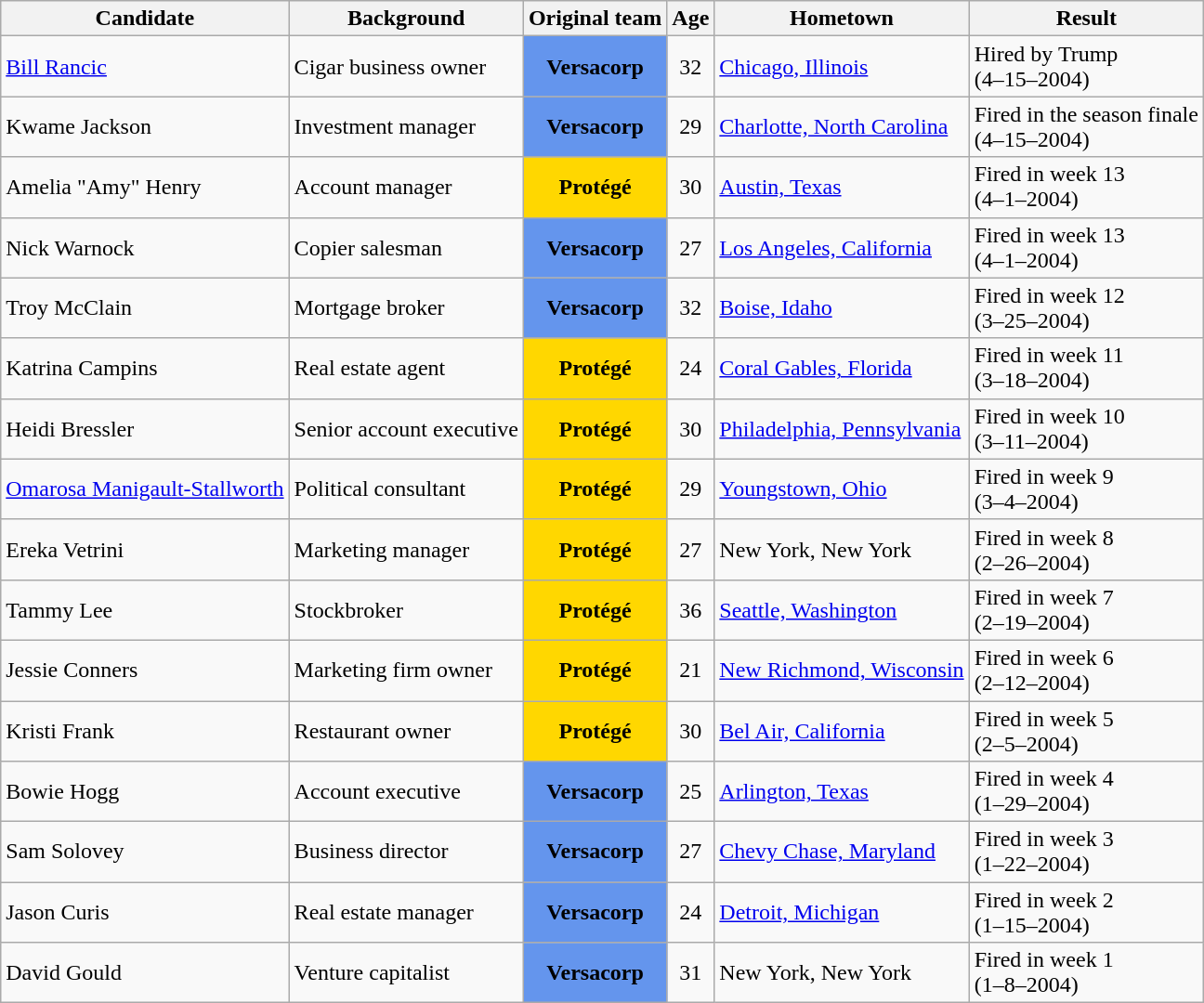<table class="sortable wikitable">
<tr>
<th>Candidate</th>
<th>Background</th>
<th>Original team</th>
<th>Age</th>
<th>Hometown</th>
<th>Result</th>
</tr>
<tr>
<td><a href='#'>Bill Rancic</a></td>
<td>Cigar business owner</td>
<td style="text-align:center; background:cornflowerblue;"><strong>Versacorp</strong></td>
<td align="center">32</td>
<td><a href='#'>Chicago, Illinois</a></td>
<td>Hired by Trump<br>(4–15–2004)</td>
</tr>
<tr>
<td>Kwame Jackson</td>
<td>Investment manager</td>
<td style="text-align:center; background:cornflowerblue;"><strong>Versacorp</strong></td>
<td align="center">29</td>
<td><a href='#'>Charlotte, North Carolina</a></td>
<td>Fired in the season finale<br>(4–15–2004)</td>
</tr>
<tr>
<td>Amelia "Amy" Henry</td>
<td>Account manager</td>
<td style="text-align:center; background:gold;"><strong>Protégé</strong></td>
<td align="center">30</td>
<td><a href='#'>Austin, Texas</a></td>
<td>Fired in week 13<br>(4–1–2004)</td>
</tr>
<tr>
<td>Nick Warnock</td>
<td>Copier salesman</td>
<td style="text-align:center; background:cornflowerblue;"><strong>Versacorp</strong></td>
<td align="center">27</td>
<td><a href='#'>Los Angeles, California</a></td>
<td>Fired in week 13<br>(4–1–2004)</td>
</tr>
<tr>
<td>Troy McClain</td>
<td>Mortgage broker</td>
<td style="text-align:center; background:cornflowerblue;"><strong>Versacorp</strong></td>
<td align="center">32</td>
<td><a href='#'>Boise, Idaho</a></td>
<td>Fired in week 12<br>(3–25–2004)</td>
</tr>
<tr>
<td>Katrina Campins</td>
<td>Real estate agent</td>
<td style="text-align:center; background:gold;"><strong>Protégé</strong></td>
<td align="center">24</td>
<td><a href='#'>Coral Gables, Florida</a></td>
<td>Fired in week 11<br>(3–18–2004)</td>
</tr>
<tr>
<td>Heidi Bressler</td>
<td>Senior account executive</td>
<td style="text-align:center; background:gold;"><strong>Protégé</strong></td>
<td align="center">30</td>
<td><a href='#'>Philadelphia, Pennsylvania</a></td>
<td>Fired in week 10<br>(3–11–2004)</td>
</tr>
<tr>
<td><a href='#'>Omarosa Manigault-Stallworth</a></td>
<td>Political consultant</td>
<td style="text-align:center; background:gold;"><strong>Protégé</strong></td>
<td align="center">29</td>
<td><a href='#'>Youngstown, Ohio</a></td>
<td>Fired in week 9<br>(3–4–2004)</td>
</tr>
<tr>
<td>Ereka Vetrini</td>
<td>Marketing manager</td>
<td style="text-align:center; background:gold;"><strong>Protégé</strong></td>
<td align="center">27</td>
<td>New York, New York</td>
<td>Fired in week 8<br>(2–26–2004)</td>
</tr>
<tr>
<td>Tammy Lee</td>
<td>Stockbroker</td>
<td style="text-align:center; background:gold;"><strong>Protégé</strong></td>
<td align="center">36</td>
<td><a href='#'>Seattle, Washington</a></td>
<td>Fired in week 7<br>(2–19–2004)</td>
</tr>
<tr>
<td>Jessie Conners</td>
<td>Marketing firm owner</td>
<td style="text-align:center; background:gold;"><strong>Protégé</strong></td>
<td align="center">21</td>
<td><a href='#'>New Richmond, Wisconsin</a></td>
<td>Fired in week 6<br>(2–12–2004)</td>
</tr>
<tr>
<td>Kristi Frank</td>
<td>Restaurant owner</td>
<td style="text-align:center; background:gold;"><strong>Protégé</strong></td>
<td align="center">30</td>
<td><a href='#'>Bel Air, California</a></td>
<td>Fired in week 5<br>(2–5–2004)</td>
</tr>
<tr>
<td>Bowie Hogg</td>
<td>Account executive</td>
<td style="text-align:center; background:cornflowerblue;"><strong>Versacorp</strong></td>
<td align="center">25</td>
<td><a href='#'>Arlington, Texas</a></td>
<td>Fired in week 4<br>(1–29–2004)</td>
</tr>
<tr>
<td>Sam Solovey</td>
<td>Business director</td>
<td style="text-align:center; background:cornflowerblue;"><strong>Versacorp</strong></td>
<td align="center">27</td>
<td><a href='#'>Chevy Chase, Maryland</a></td>
<td>Fired in week 3<br>(1–22–2004)</td>
</tr>
<tr>
<td>Jason Curis</td>
<td>Real estate manager</td>
<td style="text-align:center; background:cornflowerblue;"><strong>Versacorp</strong></td>
<td align="center">24</td>
<td><a href='#'>Detroit, Michigan</a></td>
<td>Fired in week 2<br>(1–15–2004)</td>
</tr>
<tr>
<td>David Gould</td>
<td>Venture capitalist</td>
<td style="text-align:center; background:cornflowerblue;"><strong>Versacorp</strong></td>
<td align="center">31</td>
<td>New York, New York</td>
<td>Fired in week 1<br>(1–8–2004)</td>
</tr>
</table>
